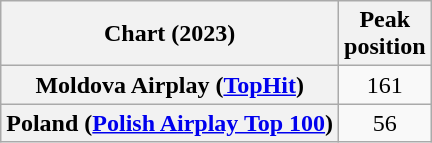<table class="wikitable sortable plainrowheaders" style="text-align:center">
<tr>
<th scope="col">Chart (2023)</th>
<th scope="col">Peak<br>position</th>
</tr>
<tr>
<th scope="row">Moldova Airplay (<a href='#'>TopHit</a>)</th>
<td>161</td>
</tr>
<tr>
<th scope="row">Poland (<a href='#'>Polish Airplay Top 100</a>)</th>
<td>56</td>
</tr>
</table>
